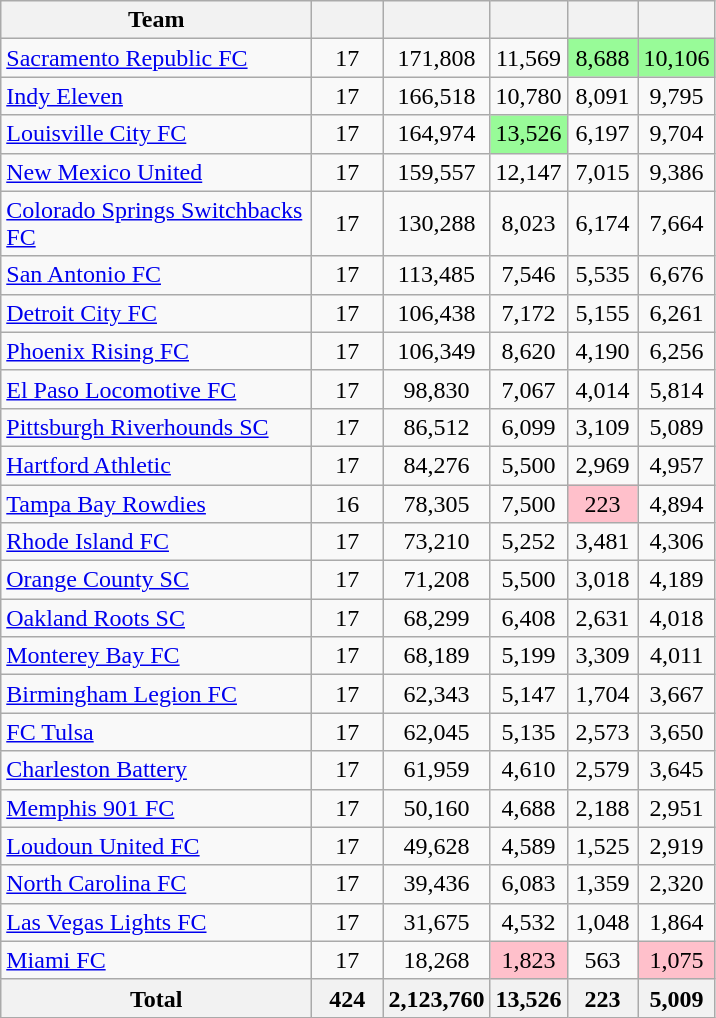<table class="wikitable sortable">
<tr>
<th width=200>Team</th>
<th width=40></th>
<th width=40></th>
<th width=40></th>
<th width=40></th>
<th width=40></th>
</tr>
<tr align="center">
<td align="left"><a href='#'>Sacramento Republic FC</a></td>
<td>17</td>
<td>171,808</td>
<td>11,569</td>
<td bgcolor="#98fb98">8,688</td>
<td bgcolor="#98fb98">10,106</td>
</tr>
<tr align="center">
<td align="left"><a href='#'>Indy Eleven</a></td>
<td>17</td>
<td>166,518</td>
<td>10,780</td>
<td>8,091</td>
<td>9,795</td>
</tr>
<tr align="center">
<td align="left"><a href='#'>Louisville City FC</a></td>
<td>17</td>
<td>164,974</td>
<td bgcolor="#98fb98">13,526</td>
<td>6,197</td>
<td>9,704</td>
</tr>
<tr align="center">
<td align="left"><a href='#'>New Mexico United</a></td>
<td>17</td>
<td>159,557</td>
<td>12,147</td>
<td>7,015</td>
<td>9,386</td>
</tr>
<tr align="center">
<td align="left"><a href='#'>Colorado Springs Switchbacks FC</a></td>
<td>17</td>
<td>130,288</td>
<td>8,023</td>
<td>6,174</td>
<td>7,664</td>
</tr>
<tr align="center">
<td align="left"><a href='#'>San Antonio FC</a></td>
<td>17</td>
<td>113,485</td>
<td>7,546</td>
<td>5,535</td>
<td>6,676</td>
</tr>
<tr align="center">
<td align="left"><a href='#'>Detroit City FC</a></td>
<td>17</td>
<td>106,438</td>
<td>7,172</td>
<td>5,155</td>
<td>6,261</td>
</tr>
<tr align="center">
<td align="left"><a href='#'>Phoenix Rising FC</a></td>
<td>17</td>
<td>106,349</td>
<td>8,620</td>
<td>4,190</td>
<td>6,256</td>
</tr>
<tr align="center">
<td align="left"><a href='#'>El Paso Locomotive FC</a></td>
<td>17</td>
<td>98,830</td>
<td>7,067</td>
<td>4,014</td>
<td>5,814</td>
</tr>
<tr align="center">
<td align="left"><a href='#'>Pittsburgh Riverhounds SC</a></td>
<td>17</td>
<td>86,512</td>
<td>6,099</td>
<td>3,109</td>
<td>5,089</td>
</tr>
<tr align="center">
<td align="left"><a href='#'>Hartford Athletic</a></td>
<td>17</td>
<td>84,276</td>
<td>5,500</td>
<td>2,969</td>
<td>4,957</td>
</tr>
<tr align="center">
<td align="left"><a href='#'>Tampa Bay Rowdies</a></td>
<td>16</td>
<td>78,305</td>
<td>7,500</td>
<td bgcolor="#ffc0cb">223</td>
<td>4,894</td>
</tr>
<tr align="center">
<td align="left"><a href='#'>Rhode Island FC</a></td>
<td>17</td>
<td>73,210</td>
<td>5,252</td>
<td>3,481</td>
<td>4,306</td>
</tr>
<tr align="center">
<td align="left"><a href='#'>Orange County SC</a></td>
<td>17</td>
<td>71,208</td>
<td>5,500</td>
<td>3,018</td>
<td>4,189</td>
</tr>
<tr align="center">
<td align=left><a href='#'>Oakland Roots SC</a></td>
<td>17</td>
<td>68,299</td>
<td>6,408</td>
<td>2,631</td>
<td>4,018</td>
</tr>
<tr align="center">
<td align="left"><a href='#'>Monterey Bay FC</a></td>
<td>17</td>
<td>68,189</td>
<td>5,199</td>
<td>3,309</td>
<td>4,011</td>
</tr>
<tr align="center">
<td align="left"><a href='#'>Birmingham Legion FC</a></td>
<td>17</td>
<td>62,343</td>
<td>5,147</td>
<td>1,704</td>
<td>3,667</td>
</tr>
<tr align="center">
<td align="left"><a href='#'>FC Tulsa</a></td>
<td>17</td>
<td>62,045</td>
<td>5,135</td>
<td>2,573</td>
<td>3,650</td>
</tr>
<tr align="center">
<td align="left"><a href='#'>Charleston Battery</a></td>
<td>17</td>
<td>61,959</td>
<td>4,610</td>
<td>2,579</td>
<td>3,645</td>
</tr>
<tr align="center">
<td align="left"><a href='#'>Memphis 901 FC</a></td>
<td>17</td>
<td>50,160</td>
<td>4,688</td>
<td>2,188</td>
<td>2,951</td>
</tr>
<tr align="center">
<td align="left"><a href='#'>Loudoun United FC</a></td>
<td>17</td>
<td>49,628</td>
<td>4,589</td>
<td>1,525</td>
<td>2,919</td>
</tr>
<tr align="center">
<td align=left><a href='#'>North Carolina FC</a></td>
<td>17</td>
<td>39,436</td>
<td>6,083</td>
<td>1,359</td>
<td>2,320</td>
</tr>
<tr align="center">
<td align="left"><a href='#'>Las Vegas Lights FC</a></td>
<td>17</td>
<td>31,675</td>
<td>4,532</td>
<td>1,048</td>
<td>1,864</td>
</tr>
<tr align="center">
<td align="left"><a href='#'>Miami FC</a></td>
<td>17</td>
<td>18,268</td>
<td bgcolor="#ffc0cb">1,823</td>
<td>563</td>
<td bgcolor="#ffc0cb">1,075</td>
</tr>
<tr align="center">
<th align="left">Total</th>
<th>424</th>
<th>2,123,760</th>
<th>13,526</th>
<th>223</th>
<th>5,009</th>
</tr>
</table>
